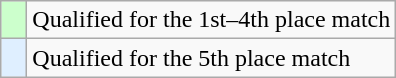<table class="wikitable">
<tr>
<td width=10px bgcolor="#ccffcc"></td>
<td>Qualified for the 1st–4th place match</td>
</tr>
<tr>
<td width=10px bgcolor="#dfefff"></td>
<td>Qualified for the 5th place match</td>
</tr>
</table>
